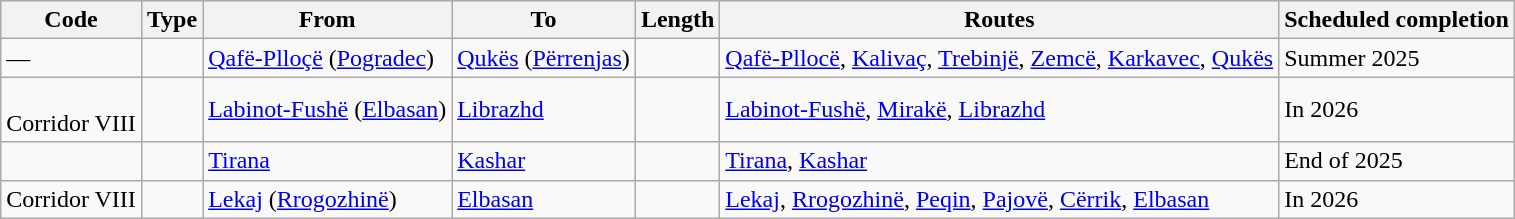<table class="wikitable sortable">
<tr>
<th>Code</th>
<th>Type</th>
<th>From</th>
<th>To</th>
<th>Length</th>
<th>Routes</th>
<th>Scheduled completion</th>
</tr>
<tr>
<td>—</td>
<td></td>
<td><a href='#'>Qafë-Plloçë</a> (<a href='#'>Pogradec</a>)</td>
<td><a href='#'>Qukës</a> (<a href='#'>Përrenjas</a>)</td>
<td></td>
<td><a href='#'>Qafë-Pllocë</a>, <a href='#'>Kalivaç</a>, <a href='#'>Trebinjë</a>, <a href='#'>Zemcë</a>, <a href='#'>Karkavec</a>, <a href='#'>Qukës</a></td>
<td>Summer 2025</td>
</tr>
<tr>
<td><br>Corridor VIII</td>
<td></td>
<td><a href='#'>Labinot-Fushë</a> (<a href='#'>Elbasan</a>)</td>
<td><a href='#'>Librazhd</a></td>
<td></td>
<td><a href='#'>Labinot-Fushë</a>, <a href='#'>Mirakë</a>, <a href='#'>Librazhd</a></td>
<td>In 2026</td>
</tr>
<tr>
<td></td>
<td></td>
<td><a href='#'>Tirana</a></td>
<td><a href='#'>Kashar</a></td>
<td></td>
<td><a href='#'>Tirana</a>, <a href='#'>Kashar</a></td>
<td>End of 2025</td>
</tr>
<tr>
<td>Corridor VIII</td>
<td></td>
<td><a href='#'>Lekaj</a> (<a href='#'>Rrogozhinë</a>)</td>
<td><a href='#'>Elbasan</a></td>
<td></td>
<td><a href='#'>Lekaj</a>, <a href='#'>Rrogozhinë</a>, <a href='#'>Peqin</a>, <a href='#'>Pajovë</a>, <a href='#'>Cërrik</a>, <a href='#'>Elbasan</a></td>
<td>In 2026</td>
</tr>
</table>
